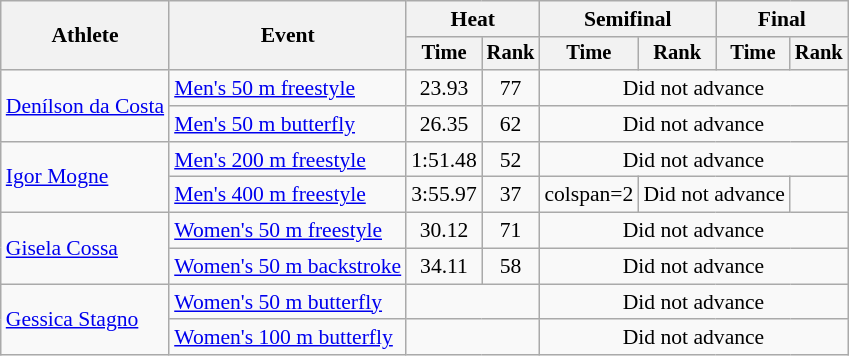<table class=wikitable style="font-size:90%">
<tr>
<th rowspan="2">Athlete</th>
<th rowspan="2">Event</th>
<th colspan="2">Heat</th>
<th colspan="2">Semifinal</th>
<th colspan="2">Final</th>
</tr>
<tr style="font-size:95%">
<th>Time</th>
<th>Rank</th>
<th>Time</th>
<th>Rank</th>
<th>Time</th>
<th>Rank</th>
</tr>
<tr align=center>
<td align=left rowspan=2><a href='#'>Denílson da Costa</a></td>
<td align=left><a href='#'>Men's 50 m freestyle</a></td>
<td>23.93</td>
<td>77</td>
<td colspan=4>Did not advance</td>
</tr>
<tr align=center>
<td align=left><a href='#'>Men's 50 m butterfly</a></td>
<td>26.35</td>
<td>62</td>
<td colspan=4>Did not advance</td>
</tr>
<tr align=center>
<td align=left rowspan=2><a href='#'>Igor Mogne</a></td>
<td align=left><a href='#'>Men's 200 m freestyle</a></td>
<td>1:51.48</td>
<td>52</td>
<td colspan=4>Did not advance</td>
</tr>
<tr align=center>
<td align=left><a href='#'>Men's 400 m freestyle</a></td>
<td>3:55.97</td>
<td>37</td>
<td>colspan=2 </td>
<td colspan=2>Did not advance</td>
</tr>
<tr align=center>
<td align=left rowspan=2><a href='#'>Gisela Cossa</a></td>
<td align=left><a href='#'>Women's 50 m freestyle</a></td>
<td>30.12</td>
<td>71</td>
<td colspan=4>Did not advance</td>
</tr>
<tr align=center>
<td align=left><a href='#'>Women's 50 m backstroke</a></td>
<td>34.11</td>
<td>58</td>
<td colspan=4>Did not advance</td>
</tr>
<tr align=center>
<td align=left rowspan=2><a href='#'>Gessica Stagno</a></td>
<td align=left><a href='#'>Women's 50 m butterfly</a></td>
<td colspan=2></td>
<td colspan=4>Did not advance</td>
</tr>
<tr align=center>
<td align=left><a href='#'>Women's 100 m butterfly</a></td>
<td colspan=2></td>
<td colspan=4>Did not advance</td>
</tr>
</table>
